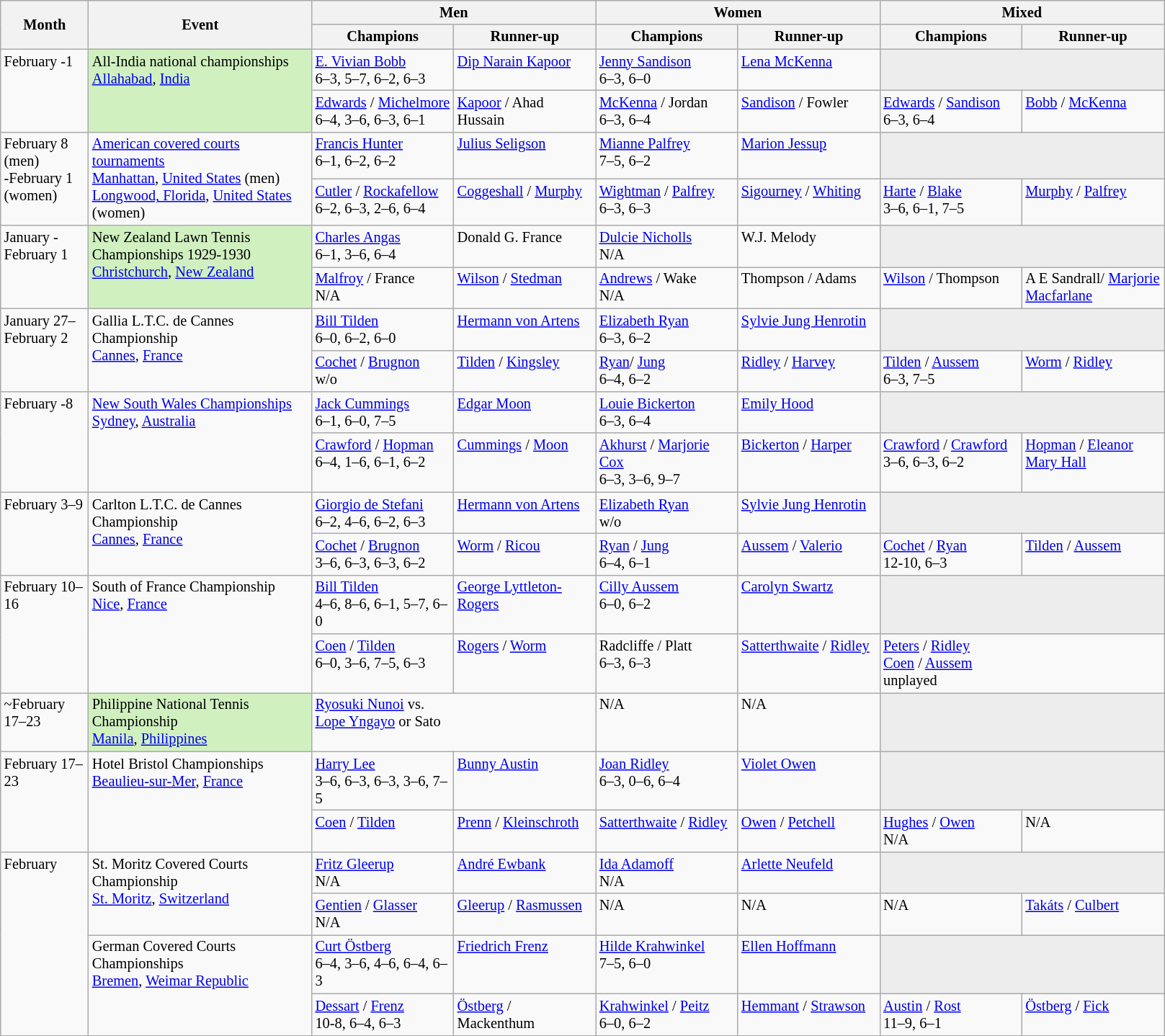<table class="wikitable" style="font-size:85%;">
<tr>
<th rowspan="2" style="width:75px;">Month</th>
<th rowspan="2" style="width:200px;">Event</th>
<th colspan="2" style="width:250px;">Men</th>
<th colspan="2" style="width:250px;">Women</th>
<th colspan="2" style="width:250px;">Mixed</th>
</tr>
<tr>
<th style="width:125px;">Champions</th>
<th style="width:125px;">Runner-up</th>
<th style="width:125px;">Champions</th>
<th style="width:125px;">Runner-up</th>
<th style="width:125px;">Champions</th>
<th style="width:125px;">Runner-up</th>
</tr>
<tr valign=top>
<td rowspan=2>February -1</td>
<td rowspan=2 style="background:#d0f0c0">All-India national championships<br><a href='#'>Allahabad</a>, <a href='#'>India</a></td>
<td> <a href='#'>E. Vivian Bobb</a><br>6–3, 5–7, 6–2, 6–3</td>
<td> <a href='#'>Dip Narain Kapoor</a></td>
<td> <a href='#'>Jenny Sandison</a><br>6–3, 6–0</td>
<td> <a href='#'>Lena McKenna</a></td>
<td style="background:#ededed;" colspan="2"></td>
</tr>
<tr valign=top>
<td> <a href='#'>Edwards</a> /  <a href='#'>Michelmore</a><br>6–4, 3–6, 6–3, 6–1</td>
<td> <a href='#'>Kapoor</a> /  Ahad Hussain</td>
<td> <a href='#'>McKenna</a> / Jordan<br>6–3, 6–4</td>
<td> <a href='#'>Sandison</a> / Fowler</td>
<td> <a href='#'>Edwards</a> /  <a href='#'>Sandison</a><br>6–3, 6–4</td>
<td> <a href='#'>Bobb</a> /  <a href='#'>McKenna</a></td>
</tr>
<tr valign=top>
<td rowspan=2>February 8 (men)<br>-February 1 (women)</td>
<td rowspan=2><a href='#'>American covered courts tournaments</a><br><a href='#'>Manhattan</a>, <a href='#'>United States</a> (men)<br><a href='#'>Longwood, Florida</a>, <a href='#'>United States</a> (women)</td>
<td> <a href='#'>Francis Hunter</a><br>6–1, 6–2, 6–2</td>
<td><a href='#'>Julius Seligson</a></td>
<td> <a href='#'>Mianne Palfrey</a><br>7–5, 6–2</td>
<td> <a href='#'>Marion Jessup</a></td>
<td style="background:#ededed;" colspan="2"></td>
</tr>
<tr valign=top>
<td> <a href='#'>Cutler</a> /  <a href='#'>Rockafellow</a><br>6–2, 6–3, 2–6, 6–4</td>
<td> <a href='#'>Coggeshall</a> /  <a href='#'>Murphy</a></td>
<td> <a href='#'>Wightman</a> /  <a href='#'>Palfrey</a><br>6–3, 6–3</td>
<td> <a href='#'>Sigourney</a> / <a href='#'>Whiting</a></td>
<td> <a href='#'>Harte</a> /  <a href='#'>Blake</a><br>3–6, 6–1, 7–5</td>
<td> <a href='#'>Murphy</a> /  <a href='#'>Palfrey</a></td>
</tr>
<tr valign=top>
<td rowspan=2>January -February 1</td>
<td rowspan=2 style="background:#d0f0c0">New Zealand Lawn Tennis Championships 1929-1930<br><a href='#'>Christchurch</a>, <a href='#'>New Zealand</a></td>
<td> <a href='#'>Charles Angas</a><br>6–1, 3–6, 6–4</td>
<td> Donald G. France</td>
<td> <a href='#'>Dulcie Nicholls</a><br>N/A</td>
<td> W.J. Melody</td>
<td style="background:#ededed;" colspan="2"></td>
</tr>
<tr valign=top>
<td> <a href='#'>Malfroy</a> /  France<br>N/A</td>
<td> <a href='#'>Wilson</a> /  <a href='#'>Stedman</a></td>
<td> <a href='#'>Andrews</a> /  Wake<br>N/A</td>
<td> Thompson /  Adams</td>
<td> <a href='#'>Wilson</a> /  Thompson<br></td>
<td> A E Sandrall/  <a href='#'>Marjorie Macfarlane</a></td>
</tr>
<tr valign=top>
<td rowspan=2>January 27–February 2</td>
<td rowspan=2>Gallia L.T.C. de Cannes Championship<br><a href='#'>Cannes</a>, <a href='#'>France</a></td>
<td> <a href='#'>Bill Tilden</a><br>6–0, 6–2, 6–0</td>
<td> <a href='#'>Hermann von Artens</a></td>
<td> <a href='#'>Elizabeth Ryan</a><br>6–3, 6–2</td>
<td> <a href='#'>Sylvie Jung Henrotin</a></td>
<td style="background:#ededed;" colspan="2"></td>
</tr>
<tr valign=top>
<td> <a href='#'>Cochet</a> /  <a href='#'>Brugnon</a><br>w/o</td>
<td> <a href='#'>Tilden</a> /  <a href='#'>Kingsley</a></td>
<td> <a href='#'>Ryan</a>/  <a href='#'>Jung</a><br>6–4, 6–2</td>
<td> <a href='#'>Ridley</a> /  <a href='#'>Harvey</a></td>
<td> <a href='#'>Tilden</a> /  <a href='#'>Aussem</a><br>6–3, 7–5</td>
<td> <a href='#'>Worm</a> /  <a href='#'>Ridley</a></td>
</tr>
<tr valign=top>
<td rowspan=2>February -8</td>
<td rowspan=2><a href='#'>New South Wales Championships</a><br><a href='#'>Sydney</a>, <a href='#'>Australia</a></td>
<td> <a href='#'>Jack Cummings</a><br>6–1, 6–0, 7–5</td>
<td> <a href='#'>Edgar Moon</a></td>
<td> <a href='#'>Louie Bickerton</a><br>6–3, 6–4</td>
<td> <a href='#'>Emily Hood</a></td>
<td style="background:#ededed;" colspan="2"></td>
</tr>
<tr valign=top>
<td> <a href='#'>Crawford</a> /   <a href='#'>Hopman</a><br>6–4, 1–6, 6–1, 6–2</td>
<td> <a href='#'>Cummings</a> /  <a href='#'>Moon</a></td>
<td> <a href='#'>Akhurst</a> /  <a href='#'>Marjorie Cox</a><br>6–3, 3–6, 9–7</td>
<td> <a href='#'>Bickerton</a> /  <a href='#'>Harper</a></td>
<td> <a href='#'>Crawford</a> /  <a href='#'>Crawford</a><br>3–6, 6–3, 6–2</td>
<td> <a href='#'>Hopman</a> /  <a href='#'>Eleanor Mary Hall</a></td>
</tr>
<tr valign=top>
<td rowspan=2>February 3–9</td>
<td rowspan=2>Carlton L.T.C. de Cannes Championship<br><a href='#'>Cannes</a>, <a href='#'>France</a></td>
<td> <a href='#'>Giorgio de Stefani</a><br>6–2, 4–6, 6–2, 6–3</td>
<td> <a href='#'>Hermann von Artens</a></td>
<td> <a href='#'>Elizabeth Ryan</a><br>w/o</td>
<td> <a href='#'>Sylvie Jung Henrotin</a></td>
<td style="background:#ededed;" colspan="2"></td>
</tr>
<tr valign=top>
<td> <a href='#'>Cochet</a> /  <a href='#'>Brugnon</a><br>3–6, 6–3, 6–3, 6–2</td>
<td> <a href='#'>Worm</a> /  <a href='#'>Ricou</a></td>
<td> <a href='#'>Ryan</a> /  <a href='#'>Jung</a><br>6–4, 6–1</td>
<td> <a href='#'>Aussem</a> /  <a href='#'>Valerio</a></td>
<td> <a href='#'>Cochet</a> /  <a href='#'>Ryan</a><br>12-10, 6–3</td>
<td> <a href='#'>Tilden</a> /  <a href='#'>Aussem</a></td>
</tr>
<tr valign=top>
<td rowspan=2>February 10–16</td>
<td rowspan=2>South of France Championship<br><a href='#'>Nice</a>, <a href='#'>France</a></td>
<td> <a href='#'>Bill Tilden</a><br>4–6, 8–6, 6–1, 5–7, 6–0</td>
<td> <a href='#'>George Lyttleton-Rogers</a></td>
<td> <a href='#'>Cilly Aussem</a><br>6–0, 6–2</td>
<td>  <a href='#'>Carolyn Swartz</a></td>
<td style="background:#ededed;" colspan="2"></td>
</tr>
<tr valign=top>
<td> <a href='#'>Coen</a> /  <a href='#'>Tilden</a><br>6–0, 3–6, 7–5, 6–3</td>
<td> <a href='#'>Rogers</a> /  <a href='#'>Worm</a></td>
<td>Radcliffe / Platt<br>6–3, 6–3</td>
<td> <a href='#'>Satterthwaite</a> /  <a href='#'>Ridley</a></td>
<td colspan="2"> <a href='#'>Peters</a> /  <a href='#'>Ridley</a><br> <a href='#'>Coen</a> /    <a href='#'>Aussem</a><br>unplayed</td>
</tr>
<tr valign=top>
<td>~February 17–23</td>
<td style="background:#d0f0c0">Philippine National Tennis Championship<br><a href='#'>Manila</a>, <a href='#'>Philippines</a></td>
<td colspan="2"> <a href='#'>Ryosuki Nunoi</a> vs.<br> <a href='#'>Lope Yngayo</a> or  Sato</td>
<td>N/A</td>
<td>N/A</td>
<td style="background:#ededed;" colspan="2"></td>
</tr>
<tr valign=top>
<td rowspan=2>February 17–23</td>
<td rowspan=2>Hotel Bristol Championships<br><a href='#'>Beaulieu-sur-Mer</a>, <a href='#'>France</a></td>
<td> <a href='#'>Harry Lee</a><br>3–6, 6–3, 6–3, 3–6, 7–5</td>
<td> <a href='#'>Bunny Austin</a></td>
<td> <a href='#'>Joan Ridley</a><br>6–3, 0–6, 6–4</td>
<td> <a href='#'>Violet Owen</a></td>
<td style="background:#ededed;" colspan="2"></td>
</tr>
<tr valign=top>
<td> <a href='#'>Coen</a> /  <a href='#'>Tilden</a><br></td>
<td> <a href='#'>Prenn</a> /  <a href='#'>Kleinschroth</a></td>
<td> <a href='#'>Satterthwaite</a> /  <a href='#'>Ridley</a><br></td>
<td> <a href='#'>Owen</a> /  <a href='#'>Petchell</a></td>
<td> <a href='#'>Hughes</a> /  <a href='#'>Owen</a><br>N/A</td>
<td>N/A</td>
</tr>
<tr valign=top>
<td rowspan=4>February</td>
<td rowspan=2>St. Moritz Covered Courts Championship<br><a href='#'>St. Moritz</a>, <a href='#'>Switzerland</a></td>
<td> <a href='#'>Fritz Gleerup</a><br>N/A</td>
<td> <a href='#'>André Ewbank</a></td>
<td> <a href='#'>Ida Adamoff</a><br>N/A</td>
<td> <a href='#'>Arlette Neufeld</a></td>
<td style="background:#ededed;" colspan="2"></td>
</tr>
<tr valign=top>
<td> <a href='#'>Gentien</a> /   <a href='#'>Glasser</a><br>N/A</td>
<td> <a href='#'>Gleerup</a> /  <a href='#'>Rasmussen</a></td>
<td>N/A</td>
<td>N/A</td>
<td>N/A</td>
<td> <a href='#'>Takáts</a> /  <a href='#'>Culbert</a></td>
</tr>
<tr valign=top>
<td rowspan=2>German Covered Courts Championships<br><a href='#'>Bremen</a>, <a href='#'>Weimar Republic</a></td>
<td> <a href='#'>Curt Östberg</a><br>6–4, 3–6, 4–6, 6–4, 6–3</td>
<td> <a href='#'>Friedrich Frenz</a></td>
<td> <a href='#'>Hilde Krahwinkel</a><br>7–5, 6–0</td>
<td> <a href='#'>Ellen Hoffmann</a></td>
<td style="background:#ededed;" colspan="2"></td>
</tr>
<tr valign=top>
<td> <a href='#'>Dessart</a> /   <a href='#'>Frenz</a><br>10-8, 6–4, 6–3</td>
<td> <a href='#'>Östberg</a> / Mackenthum</td>
<td> <a href='#'>Krahwinkel</a> /  <a href='#'>Peitz</a><br>6–0, 6–2</td>
<td> <a href='#'>Hemmant</a> /  <a href='#'>Strawson</a></td>
<td> <a href='#'>Austin</a> / <a href='#'>Rost</a><br>11–9, 6–1</td>
<td> <a href='#'>Östberg</a> /  <a href='#'>Fick</a></td>
</tr>
</table>
